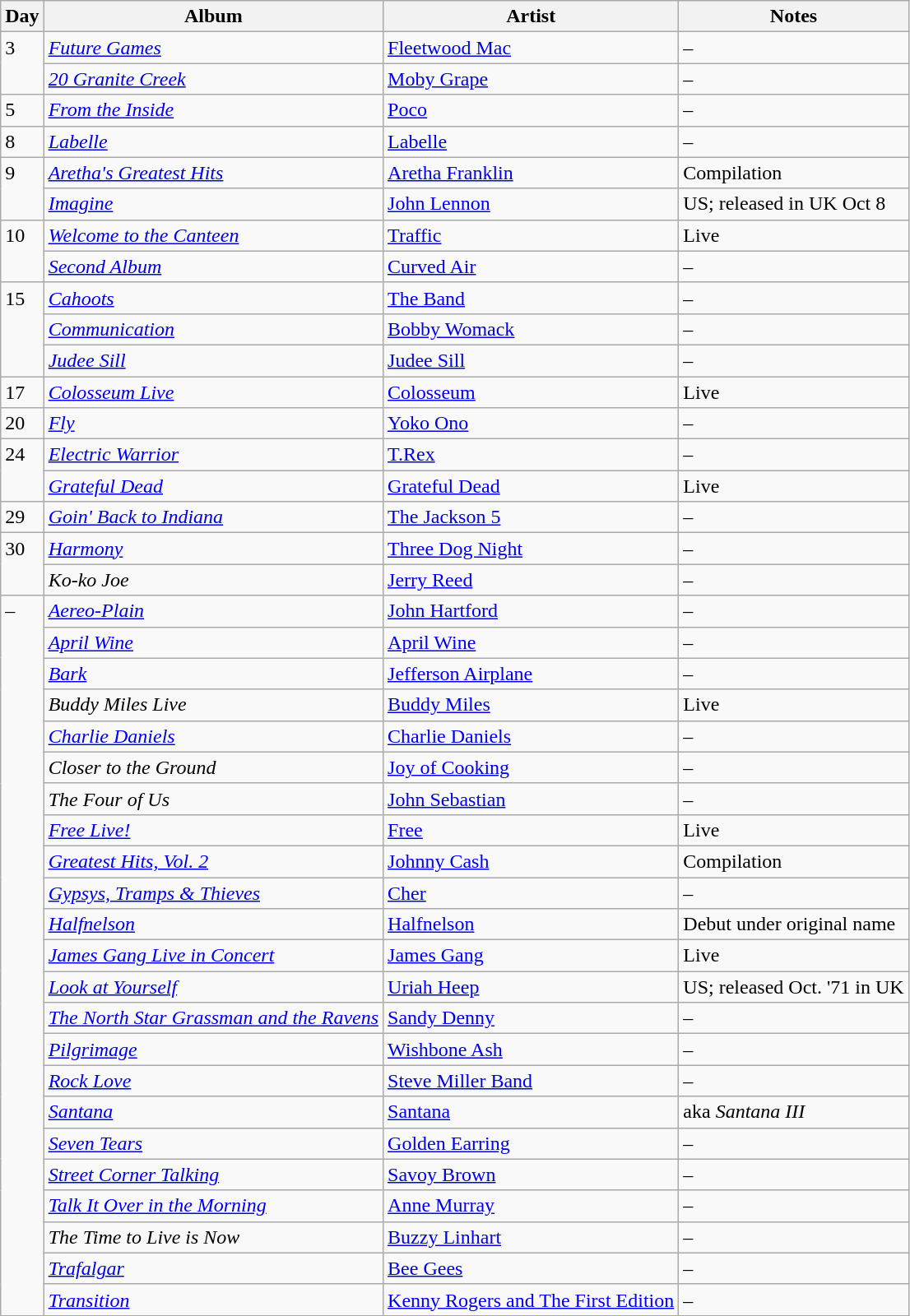<table class="wikitable">
<tr>
<th>Day</th>
<th>Album</th>
<th>Artist</th>
<th>Notes</th>
</tr>
<tr>
<td rowspan="2" valign="top">3</td>
<td><em><a href='#'>Future Games</a></em></td>
<td><a href='#'>Fleetwood Mac</a></td>
<td>–</td>
</tr>
<tr>
<td><em><a href='#'>20 Granite Creek</a></em></td>
<td><a href='#'>Moby Grape</a></td>
<td>–</td>
</tr>
<tr>
<td rowspan="1" valign="top">5</td>
<td><em><a href='#'>From the Inside</a></em></td>
<td><a href='#'>Poco</a></td>
<td>–</td>
</tr>
<tr>
<td rowspan="1" valign="top">8</td>
<td><em><a href='#'>Labelle</a></em></td>
<td><a href='#'>Labelle</a></td>
<td>–</td>
</tr>
<tr>
<td rowspan="2" valign="top">9</td>
<td><em><a href='#'>Aretha's Greatest Hits</a></em></td>
<td><a href='#'>Aretha Franklin</a></td>
<td>Compilation</td>
</tr>
<tr>
<td><em><a href='#'>Imagine</a></em></td>
<td><a href='#'>John Lennon</a></td>
<td>US; released in UK Oct 8</td>
</tr>
<tr>
<td rowspan="2" valign="top">10</td>
<td><em><a href='#'>Welcome to the Canteen</a></em></td>
<td><a href='#'>Traffic</a></td>
<td>Live</td>
</tr>
<tr>
<td><em><a href='#'>Second Album</a></em></td>
<td><a href='#'>Curved Air</a></td>
<td>–</td>
</tr>
<tr>
<td rowspan="3" valign="top">15</td>
<td><em><a href='#'>Cahoots</a></em></td>
<td><a href='#'>The Band</a></td>
<td>–</td>
</tr>
<tr>
<td><em><a href='#'>Communication</a></em></td>
<td><a href='#'>Bobby Womack</a></td>
<td>–</td>
</tr>
<tr>
<td><em><a href='#'>Judee Sill</a></em></td>
<td><a href='#'>Judee Sill</a></td>
<td>–</td>
</tr>
<tr>
<td rowspan="1" valign="top">17</td>
<td><em><a href='#'>Colosseum Live</a></em></td>
<td><a href='#'>Colosseum</a></td>
<td>Live</td>
</tr>
<tr>
<td rowspan="1" valign="top">20</td>
<td><em><a href='#'>Fly</a></em></td>
<td><a href='#'>Yoko Ono</a></td>
<td>–</td>
</tr>
<tr>
<td rowspan="2" valign="top">24</td>
<td><em><a href='#'>Electric Warrior</a></em></td>
<td><a href='#'>T.Rex</a></td>
<td>–</td>
</tr>
<tr>
<td><em><a href='#'>Grateful Dead</a></em></td>
<td><a href='#'>Grateful Dead</a></td>
<td>Live</td>
</tr>
<tr>
<td rowspan="1" valign="top">29</td>
<td><em><a href='#'>Goin' Back to Indiana</a></em></td>
<td><a href='#'>The Jackson 5</a></td>
<td>–</td>
</tr>
<tr>
<td rowspan="2" valign="top">30</td>
<td><em><a href='#'>Harmony</a></em></td>
<td><a href='#'>Three Dog Night</a></td>
<td>–</td>
</tr>
<tr>
<td><em>Ko-ko Joe</em></td>
<td><a href='#'>Jerry Reed</a></td>
<td>–</td>
</tr>
<tr>
<td rowspan="23" valign="top">–</td>
<td><em><a href='#'>Aereo-Plain</a></em></td>
<td><a href='#'>John Hartford</a></td>
<td>–</td>
</tr>
<tr>
<td><em><a href='#'>April Wine</a></em></td>
<td><a href='#'>April Wine</a></td>
<td>–</td>
</tr>
<tr>
<td><em><a href='#'>Bark</a></em></td>
<td><a href='#'>Jefferson Airplane</a></td>
<td>–</td>
</tr>
<tr>
<td><em>Buddy Miles Live</em></td>
<td><a href='#'>Buddy Miles</a></td>
<td>Live</td>
</tr>
<tr>
<td><em><a href='#'>Charlie Daniels</a></em></td>
<td><a href='#'>Charlie Daniels</a></td>
<td>–</td>
</tr>
<tr>
<td><em>Closer to the Ground</em></td>
<td><a href='#'>Joy of Cooking</a></td>
<td>–</td>
</tr>
<tr>
<td><em>The Four of Us</em></td>
<td><a href='#'>John Sebastian</a></td>
<td>–</td>
</tr>
<tr>
<td><em><a href='#'>Free Live!</a></em></td>
<td><a href='#'>Free</a></td>
<td>Live</td>
</tr>
<tr>
<td><em><a href='#'>Greatest Hits, Vol. 2</a></em></td>
<td><a href='#'>Johnny Cash</a></td>
<td>Compilation</td>
</tr>
<tr>
<td><em><a href='#'>Gypsys, Tramps & Thieves</a></em></td>
<td><a href='#'>Cher</a></td>
<td>–</td>
</tr>
<tr>
<td><em><a href='#'>Halfnelson</a></em></td>
<td><a href='#'>Halfnelson</a></td>
<td>Debut under original name</td>
</tr>
<tr>
<td><em><a href='#'>James Gang Live in Concert</a></em></td>
<td><a href='#'>James Gang</a></td>
<td>Live</td>
</tr>
<tr>
<td><em><a href='#'>Look at Yourself</a></em></td>
<td><a href='#'>Uriah Heep</a></td>
<td>US; released Oct. '71 in UK</td>
</tr>
<tr>
<td><em><a href='#'>The North Star Grassman and the Ravens</a></em></td>
<td><a href='#'>Sandy Denny</a></td>
<td>–</td>
</tr>
<tr>
<td><em><a href='#'>Pilgrimage</a></em></td>
<td><a href='#'>Wishbone Ash</a></td>
<td>–</td>
</tr>
<tr>
<td><em><a href='#'>Rock Love</a></em></td>
<td><a href='#'>Steve Miller Band</a></td>
<td>–</td>
</tr>
<tr>
<td><em><a href='#'>Santana</a></em></td>
<td><a href='#'>Santana</a></td>
<td>aka <em>Santana III</em></td>
</tr>
<tr>
<td><em><a href='#'>Seven Tears</a></em></td>
<td><a href='#'>Golden Earring</a></td>
<td>–</td>
</tr>
<tr>
<td><em><a href='#'>Street Corner Talking</a></em></td>
<td><a href='#'>Savoy Brown</a></td>
<td>–</td>
</tr>
<tr>
<td><em><a href='#'>Talk It Over in the Morning</a></em></td>
<td><a href='#'>Anne Murray</a></td>
<td>–</td>
</tr>
<tr>
<td><em>The Time to Live is Now</em></td>
<td><a href='#'>Buzzy Linhart</a></td>
<td>–</td>
</tr>
<tr>
<td><em><a href='#'>Trafalgar</a></em></td>
<td><a href='#'>Bee Gees</a></td>
<td>–</td>
</tr>
<tr>
<td><em><a href='#'>Transition</a></em></td>
<td><a href='#'>Kenny Rogers and The First Edition</a></td>
<td>–</td>
</tr>
<tr>
</tr>
</table>
